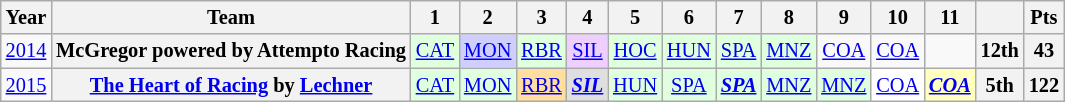<table class="wikitable" style="text-align:center; font-size:85%">
<tr>
<th>Year</th>
<th>Team</th>
<th>1</th>
<th>2</th>
<th>3</th>
<th>4</th>
<th>5</th>
<th>6</th>
<th>7</th>
<th>8</th>
<th>9</th>
<th>10</th>
<th>11</th>
<th></th>
<th>Pts</th>
</tr>
<tr>
<td><a href='#'>2014</a></td>
<th nowrap>McGregor powered by Attempto Racing</th>
<td style="background:#DFFFDF;"><a href='#'>CAT</a><br></td>
<td style="background:#CFCFFF;"><a href='#'>MON</a><br></td>
<td style="background:#DFFFDF;"><a href='#'>RBR</a><br></td>
<td style="background:#EFCFFF;"><a href='#'>SIL</a><br></td>
<td style="background:#DFFFDF;"><a href='#'>HOC</a><br></td>
<td style="background:#DFFFDF;"><a href='#'>HUN</a><br></td>
<td style="background:#DFFFDF;"><a href='#'>SPA</a><br></td>
<td style="background:#DFFFDF;"><a href='#'>MNZ</a><br></td>
<td><a href='#'>COA</a><br></td>
<td><a href='#'>COA</a><br></td>
<td></td>
<th>12th</th>
<th>43</th>
</tr>
<tr>
<td><a href='#'>2015</a></td>
<th nowrap><a href='#'>The Heart of Racing</a> by <a href='#'>Lechner</a></th>
<td style="background:#DFFFDF;"><a href='#'>CAT</a><br></td>
<td style="background:#DFFFDF;"><a href='#'>MON</a><br></td>
<td style="background:#ffdf9f;"><a href='#'>RBR</a><br></td>
<td style="background:#DFDFDF;"><strong><em><a href='#'>SIL</a></em></strong><br></td>
<td style="background:#DFFFDF;"><a href='#'>HUN</a><br></td>
<td style="background:#DFFFDF;"><a href='#'>SPA</a><br></td>
<td style="background:#DFFFDF;"><strong><em><a href='#'>SPA</a></em></strong><br></td>
<td style="background:#DFFFDF;"><a href='#'>MNZ</a><br></td>
<td style="background:#DFFFDF;"><a href='#'>MNZ</a><br></td>
<td style="background:#FFFFFF;"><a href='#'>COA</a><br></td>
<td style="background:#ffffbf;"><strong><em><a href='#'>COA</a></em></strong><br></td>
<th>5th</th>
<th>122</th>
</tr>
</table>
